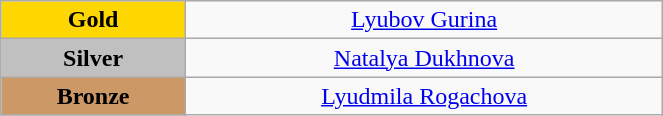<table class="wikitable" style="text-align:center; " width="35%">
<tr>
<td bgcolor="gold"><strong>Gold</strong></td>
<td><a href='#'>Lyubov Gurina</a><br>  <small><em></em></small></td>
</tr>
<tr>
<td bgcolor="silver"><strong>Silver</strong></td>
<td><a href='#'>Natalya Dukhnova</a><br>  <small><em></em></small></td>
</tr>
<tr>
<td bgcolor="CC9966"><strong>Bronze</strong></td>
<td><a href='#'>Lyudmila Rogachova</a><br>  <small><em></em></small></td>
</tr>
</table>
